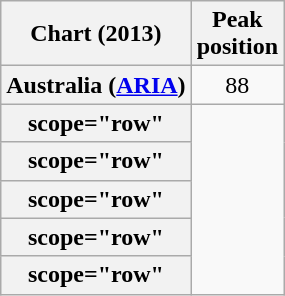<table class="wikitable sortable plainrowheaders" style="text-align:center;">
<tr>
<th scope="col">Chart (2013)</th>
<th scope="col">Peak<br>position</th>
</tr>
<tr>
<th scope="row">Australia (<a href='#'>ARIA</a>)</th>
<td style="text-align:center;">88</td>
</tr>
<tr>
<th>scope="row"</th>
</tr>
<tr>
<th>scope="row"</th>
</tr>
<tr>
<th>scope="row" </th>
</tr>
<tr>
<th>scope="row" </th>
</tr>
<tr>
<th>scope="row" </th>
</tr>
</table>
